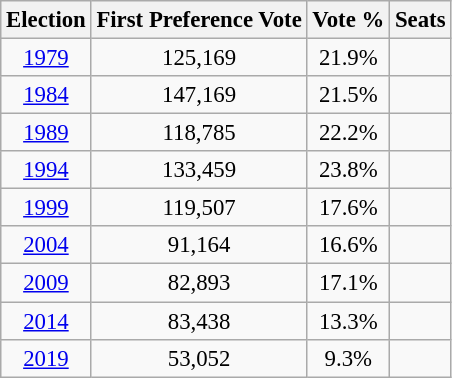<table class="wikitable sortable" style="font-size:95%">
<tr>
<th>Election</th>
<th>First Preference Vote</th>
<th>Vote %</th>
<th>Seats</th>
</tr>
<tr>
<td align="center"><a href='#'>1979</a></td>
<td align="center">125,169</td>
<td align="center">21.9%</td>
<td align="left"></td>
</tr>
<tr>
<td align="center"><a href='#'>1984</a></td>
<td align="center">147,169</td>
<td align="center">21.5%</td>
<td align="left"></td>
</tr>
<tr>
<td align="center"><a href='#'>1989</a></td>
<td align="center">118,785</td>
<td align="center">22.2%</td>
<td align="left"></td>
</tr>
<tr>
<td align="center"><a href='#'>1994</a></td>
<td align="center">133,459</td>
<td align="center">23.8%</td>
<td align="left"></td>
</tr>
<tr>
<td align="center"><a href='#'>1999</a></td>
<td align="center">119,507</td>
<td align="center">17.6%</td>
<td align="left"></td>
</tr>
<tr>
<td align="center"><a href='#'>2004</a></td>
<td align="center">91,164</td>
<td align="center">16.6%</td>
<td align="left"></td>
</tr>
<tr>
<td align="center"><a href='#'>2009</a></td>
<td align="center">82,893</td>
<td align="center">17.1%</td>
<td align="left"></td>
</tr>
<tr>
<td align="center"><a href='#'>2014</a></td>
<td align="center">83,438</td>
<td align="center">13.3%</td>
<td align="left"></td>
</tr>
<tr>
<td align="center"><a href='#'>2019</a></td>
<td align="center">53,052</td>
<td align="center">9.3%</td>
<td align="left"></td>
</tr>
</table>
